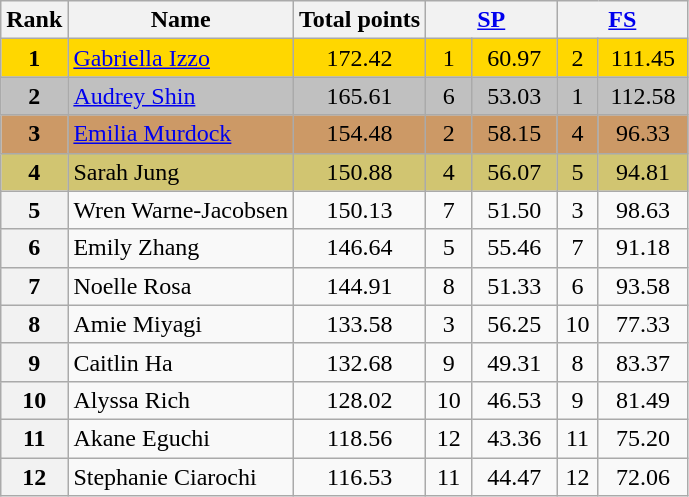<table class="wikitable sortable">
<tr>
<th>Rank</th>
<th>Name</th>
<th>Total points</th>
<th colspan="2" width="80px"><a href='#'>SP</a></th>
<th colspan="2" width="80px"><a href='#'>FS</a></th>
</tr>
<tr bgcolor="gold">
<td align="center"><strong>1</strong></td>
<td><a href='#'>Gabriella Izzo</a></td>
<td align="center">172.42</td>
<td align="center">1</td>
<td align="center">60.97</td>
<td align="center">2</td>
<td align="center">111.45</td>
</tr>
<tr bgcolor="silver">
<td align="center"><strong>2</strong></td>
<td><a href='#'>Audrey Shin</a></td>
<td align="center">165.61</td>
<td align="center">6</td>
<td align="center">53.03</td>
<td align="center">1</td>
<td align="center">112.58</td>
</tr>
<tr bgcolor="cc9966">
<td align="center"><strong>3</strong></td>
<td><a href='#'>Emilia Murdock</a></td>
<td align="center">154.48</td>
<td align="center">2</td>
<td align="center">58.15</td>
<td align="center">4</td>
<td align="center">96.33</td>
</tr>
<tr bgcolor="#d1c571">
<td align="center"><strong>4</strong></td>
<td>Sarah Jung</td>
<td align="center">150.88</td>
<td align="center">4</td>
<td align="center">56.07</td>
<td align="center">5</td>
<td align="center">94.81</td>
</tr>
<tr>
<th>5</th>
<td>Wren Warne-Jacobsen</td>
<td align="center">150.13</td>
<td align="center">7</td>
<td align="center">51.50</td>
<td align="center">3</td>
<td align="center">98.63</td>
</tr>
<tr>
<th>6</th>
<td>Emily Zhang</td>
<td align="center">146.64</td>
<td align="center">5</td>
<td align="center">55.46</td>
<td align="center">7</td>
<td align="center">91.18</td>
</tr>
<tr>
<th>7</th>
<td>Noelle Rosa</td>
<td align="center">144.91</td>
<td align="center">8</td>
<td align="center">51.33</td>
<td align="center">6</td>
<td align="center">93.58</td>
</tr>
<tr>
<th>8</th>
<td>Amie Miyagi</td>
<td align="center">133.58</td>
<td align="center">3</td>
<td align="center">56.25</td>
<td align="center">10</td>
<td align="center">77.33</td>
</tr>
<tr>
<th>9</th>
<td>Caitlin Ha</td>
<td align="center">132.68</td>
<td align="center">9</td>
<td align="center">49.31</td>
<td align="center">8</td>
<td align="center">83.37</td>
</tr>
<tr>
<th>10</th>
<td>Alyssa Rich</td>
<td align="center">128.02</td>
<td align="center">10</td>
<td align="center">46.53</td>
<td align="center">9</td>
<td align="center">81.49</td>
</tr>
<tr>
<th>11</th>
<td>Akane Eguchi</td>
<td align="center">118.56</td>
<td align="center">12</td>
<td align="center">43.36</td>
<td align="center">11</td>
<td align="center">75.20</td>
</tr>
<tr>
<th>12</th>
<td>Stephanie Ciarochi</td>
<td align="center">116.53</td>
<td align="center">11</td>
<td align="center">44.47</td>
<td align="center">12</td>
<td align="center">72.06</td>
</tr>
</table>
